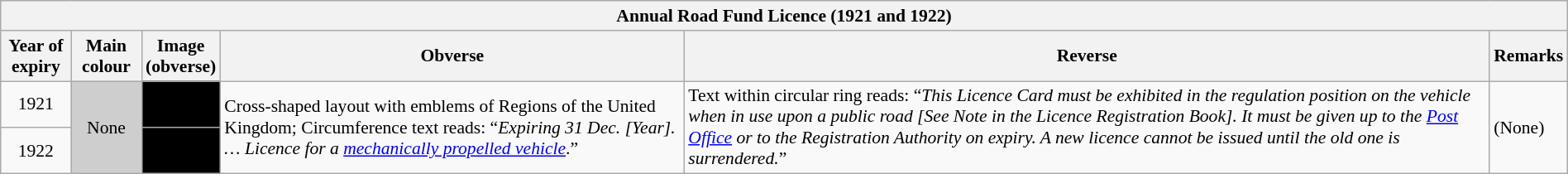<table class="wikitable collapsible autocollapse" style="font-size: 90%; width: 100%">
<tr>
<th colspan="12">Annual Road Fund Licence (1921 and 1922)</th>
</tr>
<tr>
<th style="width: 50px">Year of expiry</th>
<th style="width: 50px">Main colour</th>
<th style="width: 53px">Image (obverse)</th>
<th>Obverse</th>
<th>Reverse</th>
<th>Remarks</th>
</tr>
<tr>
<td align="center">1921</td>
<td rowspan=2 align="center" bgcolor=#cecece>None</td>
<td bgcolor=#000></td>
<td rowspan=2>Cross-shaped layout with emblems of Regions of the United Kingdom; Circumference text reads: “<em>Expiring 31 Dec. [Year]. … Licence for a <a href='#'>mechanically propelled vehicle</a></em>.”</td>
<td rowspan=2>Text within circular ring reads: “<em>This Licence Card must be exhibited in the regulation position on the vehicle when in use upon a public road [See Note in the Licence Registration Book]. It must be given up to the <a href='#'>Post Office</a> or to the Registration Authority on expiry. A new licence cannot be issued until the old one is surrendered.</em>”</td>
<td rowspan=2>(None)</td>
</tr>
<tr>
<td align="center">1922</td>
<td bgcolor=#000></td>
</tr>
</table>
